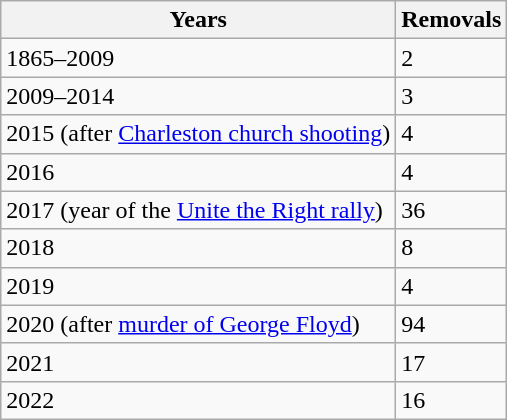<table class="wikitable">
<tr>
<th>Years</th>
<th>Removals</th>
</tr>
<tr>
<td>1865–2009</td>
<td>2</td>
</tr>
<tr>
<td>2009–2014</td>
<td>3</td>
</tr>
<tr>
<td>2015 (after <a href='#'>Charleston church shooting</a>)</td>
<td>4</td>
</tr>
<tr>
<td>2016</td>
<td>4</td>
</tr>
<tr>
<td>2017 (year of the <a href='#'>Unite the Right rally</a>)</td>
<td>36</td>
</tr>
<tr>
<td>2018</td>
<td>8</td>
</tr>
<tr>
<td>2019</td>
<td>4</td>
</tr>
<tr>
<td>2020 (after <a href='#'>murder of George Floyd</a>)</td>
<td>94</td>
</tr>
<tr>
<td>2021</td>
<td>17</td>
</tr>
<tr>
<td>2022</td>
<td>16</td>
</tr>
</table>
